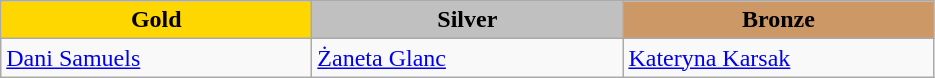<table class="wikitable" style="text-align:left">
<tr align="center">
<td width=200 bgcolor=gold><strong>Gold</strong></td>
<td width=200 bgcolor=silver><strong>Silver</strong></td>
<td width=200 bgcolor=CC9966><strong>Bronze</strong></td>
</tr>
<tr>
<td><a href='#'>Dani Samuels</a><br><em></em></td>
<td><a href='#'>Żaneta Glanc</a><br><em></em></td>
<td><a href='#'>Kateryna Karsak</a><br><em></em></td>
</tr>
</table>
